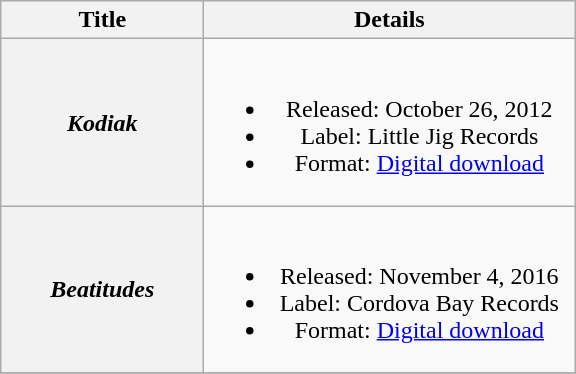<table class="wikitable plainrowheaders" style="text-align:center;">
<tr>
<th scope="col" style="width:8em;">Title</th>
<th scope="col" style="width:15em;">Details</th>
</tr>
<tr>
<th scope="row"><em>Kodiak</em></th>
<td><br><ul><li>Released: October 26, 2012</li><li>Label: Little Jig Records</li><li>Format: <a href='#'>Digital download</a></li></ul></td>
</tr>
<tr>
<th scope="row"><em>Beatitudes</em></th>
<td><br><ul><li>Released: November 4, 2016</li><li>Label: Cordova Bay Records</li><li>Format: <a href='#'>Digital download</a></li></ul></td>
</tr>
<tr>
</tr>
</table>
